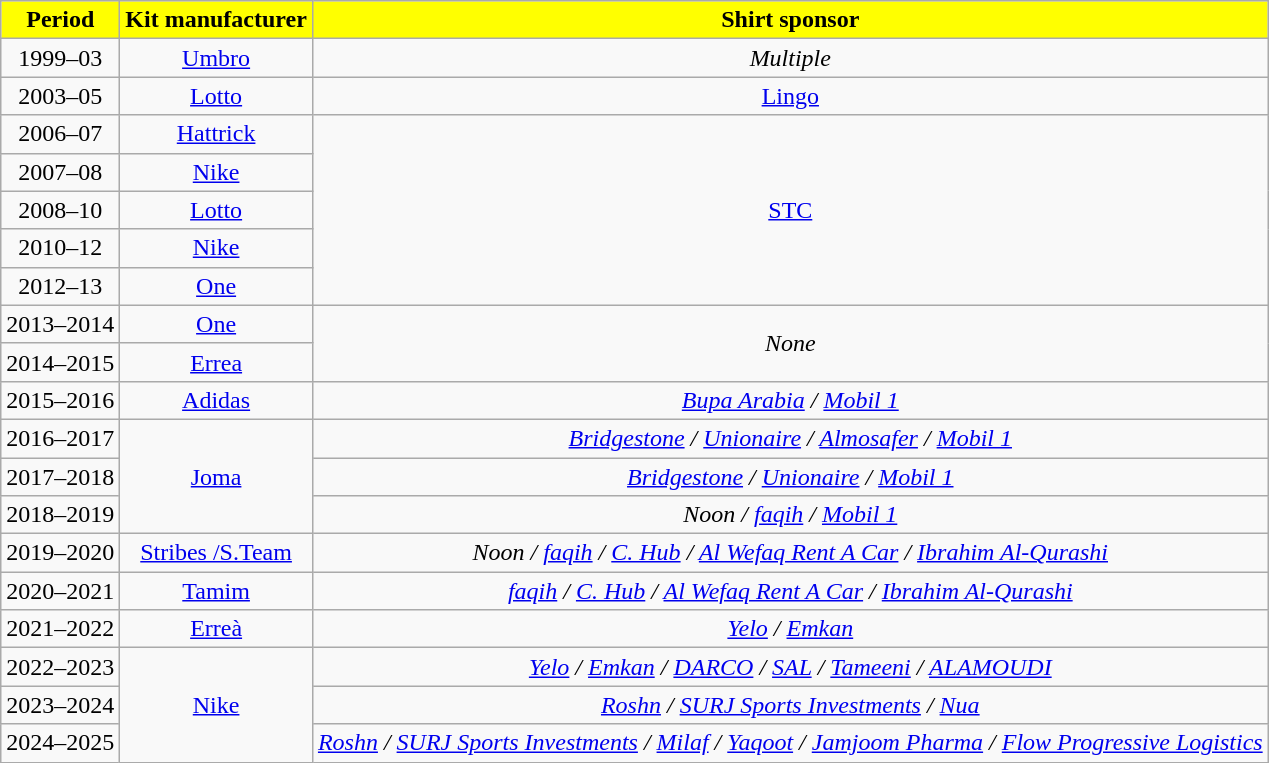<table class="wikitable" style="text-align: center">
<tr>
<th style="color:#000000; background:Yellow;">Period</th>
<th style="color:#000000; background:Yellow;">Kit manufacturer</th>
<th style="color:#000000; background:Yellow;">Shirt sponsor</th>
</tr>
<tr>
<td>1999–03</td>
<td><a href='#'>Umbro</a></td>
<td><em>Multiple</em></td>
</tr>
<tr>
<td>2003–05</td>
<td><a href='#'>Lotto</a></td>
<td><a href='#'>Lingo</a></td>
</tr>
<tr>
<td>2006–07</td>
<td><a href='#'>Hattrick</a></td>
<td rowspan=5><a href='#'>STC</a></td>
</tr>
<tr>
<td>2007–08</td>
<td><a href='#'>Nike</a></td>
</tr>
<tr>
<td>2008–10</td>
<td><a href='#'>Lotto</a></td>
</tr>
<tr>
<td>2010–12</td>
<td><a href='#'>Nike</a></td>
</tr>
<tr>
<td>2012–13</td>
<td><a href='#'>One</a></td>
</tr>
<tr>
<td>2013–2014</td>
<td><a href='#'>One</a></td>
<td rowspan=2><em>None</em></td>
</tr>
<tr>
<td>2014–2015</td>
<td><a href='#'>Errea</a></td>
</tr>
<tr>
<td>2015–2016</td>
<td><a href='#'>Adidas</a></td>
<td><em><a href='#'>Bupa Arabia</a> / <a href='#'>Mobil 1</a></em></td>
</tr>
<tr>
<td>2016–2017</td>
<td rowspan=3><a href='#'>Joma</a></td>
<td><em><a href='#'>Bridgestone</a> / <a href='#'>Unionaire</a> / <a href='#'>Almosafer</a> / <a href='#'>Mobil 1</a></em></td>
</tr>
<tr>
<td>2017–2018</td>
<td><em><a href='#'>Bridgestone</a> / <a href='#'>Unionaire</a> / <a href='#'>Mobil 1</a></em></td>
</tr>
<tr>
<td>2018–2019</td>
<td><em>Noon / <a href='#'>faqih</a> / <a href='#'>Mobil 1</a></em></td>
</tr>
<tr>
<td>2019–2020</td>
<td><a href='#'>Stribes /S.Team</a></td>
<td><em>Noon / <a href='#'>faqih</a> / <a href='#'>C. Hub</a> / <a href='#'>Al Wefaq Rent A Car</a> / <a href='#'>Ibrahim Al-Qurashi</a></em></td>
</tr>
<tr>
<td>2020–2021</td>
<td><a href='#'>Tamim</a></td>
<td><em><a href='#'>faqih</a> / <a href='#'>C. Hub</a> / <a href='#'>Al Wefaq Rent A Car</a> / <a href='#'>Ibrahim Al-Qurashi</a></em></td>
</tr>
<tr>
<td>2021–2022</td>
<td><a href='#'>Erreà</a></td>
<td><em><a href='#'>Yelo</a> / <a href='#'>Emkan</a></em></td>
</tr>
<tr>
<td>2022–2023</td>
<td rowspan="3"><a href='#'>Nike</a></td>
<td><em><a href='#'>Yelo</a> / <a href='#'>Emkan</a> / <a href='#'>DARCO</a> / <a href='#'>SAL</a> / <a href='#'>Tameeni</a> / <a href='#'>ALAMOUDI</a></em></td>
</tr>
<tr>
<td>2023–2024</td>
<td><em><a href='#'>Roshn</a> / <a href='#'>SURJ Sports Investments</a> / <a href='#'>Nua</a></em></td>
</tr>
<tr>
<td>2024–2025</td>
<td><em><a href='#'>Roshn</a> / <a href='#'>SURJ Sports Investments</a> / <a href='#'>Milaf</a> / <a href='#'>Yaqoot</a> / <a href='#'>Jamjoom Pharma</a> / <a href='#'>Flow Progressive Logistics</a></em></td>
</tr>
</table>
